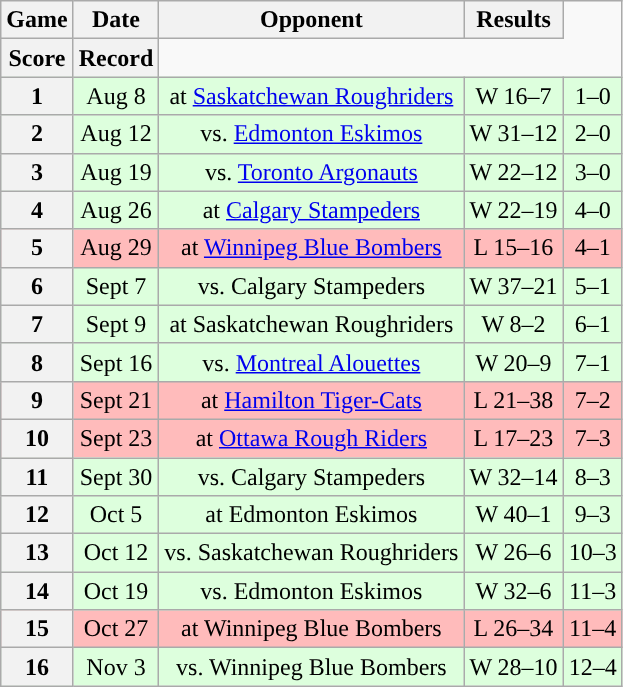<table class="wikitable" style="text-align:center">
<tr>
<th>Game</th>
<th>Date</th>
<th>Opponent</th>
<th>Results</th>
</tr>
<tr>
<th>Score</th>
<th>Record</th>
</tr>
<tr style="background:#ddffdd">
<th>1</th>
<td>Aug 8</td>
<td>at <a href='#'>Saskatchewan Roughriders</a></td>
<td>W 16–7</td>
<td>1–0</td>
</tr>
<tr style="background:#ddffdd">
<th>2</th>
<td>Aug 12</td>
<td>vs. <a href='#'>Edmonton Eskimos</a></td>
<td>W 31–12</td>
<td>2–0</td>
</tr>
<tr style="background:#ddffdd">
<th>3</th>
<td>Aug 19</td>
<td>vs. <a href='#'>Toronto Argonauts</a></td>
<td>W 22–12</td>
<td>3–0</td>
</tr>
<tr style="background:#ddffdd">
<th>4</th>
<td>Aug 26</td>
<td>at <a href='#'>Calgary Stampeders</a></td>
<td>W 22–19</td>
<td>4–0</td>
</tr>
<tr style="background:#ffbbbb">
<th>5</th>
<td>Aug 29</td>
<td>at <a href='#'>Winnipeg Blue Bombers</a></td>
<td>L 15–16</td>
<td>4–1</td>
</tr>
<tr style="background:#ddffdd">
<th>6</th>
<td>Sept 7</td>
<td>vs. Calgary Stampeders</td>
<td>W 37–21</td>
<td>5–1</td>
</tr>
<tr style="background:#ddffdd">
<th>7</th>
<td>Sept 9</td>
<td>at Saskatchewan Roughriders</td>
<td>W 8–2</td>
<td>6–1</td>
</tr>
<tr style="background:#ddffdd">
<th>8</th>
<td>Sept 16</td>
<td>vs. <a href='#'>Montreal Alouettes</a></td>
<td>W 20–9</td>
<td>7–1</td>
</tr>
<tr style="background:#ffbbbb">
<th>9</th>
<td>Sept 21</td>
<td>at <a href='#'>Hamilton Tiger-Cats</a></td>
<td>L 21–38</td>
<td>7–2</td>
</tr>
<tr style="background:#ffbbbb">
<th>10</th>
<td>Sept 23</td>
<td>at <a href='#'>Ottawa Rough Riders</a></td>
<td>L 17–23</td>
<td>7–3</td>
</tr>
<tr style="background:#ddffdd">
<th>11</th>
<td>Sept 30</td>
<td>vs. Calgary Stampeders</td>
<td>W 32–14</td>
<td>8–3</td>
</tr>
<tr style="background:#ddffdd">
<th>12</th>
<td>Oct 5</td>
<td>at Edmonton Eskimos</td>
<td>W 40–1</td>
<td>9–3</td>
</tr>
<tr style="background:#ddffdd">
<th>13</th>
<td>Oct 12</td>
<td>vs. Saskatchewan Roughriders</td>
<td>W 26–6</td>
<td>10–3</td>
</tr>
<tr style="background:#ddffdd">
<th>14</th>
<td>Oct 19</td>
<td>vs. Edmonton Eskimos</td>
<td>W 32–6</td>
<td>11–3</td>
</tr>
<tr style="background:#ffbbbb">
<th>15</th>
<td>Oct 27</td>
<td>at Winnipeg Blue Bombers</td>
<td>L 26–34</td>
<td>11–4</td>
</tr>
<tr style="background:#ddffdd">
<th>16</th>
<td>Nov 3</td>
<td>vs. Winnipeg Blue Bombers</td>
<td>W 28–10</td>
<td>12–4</td>
</tr>
</table>
